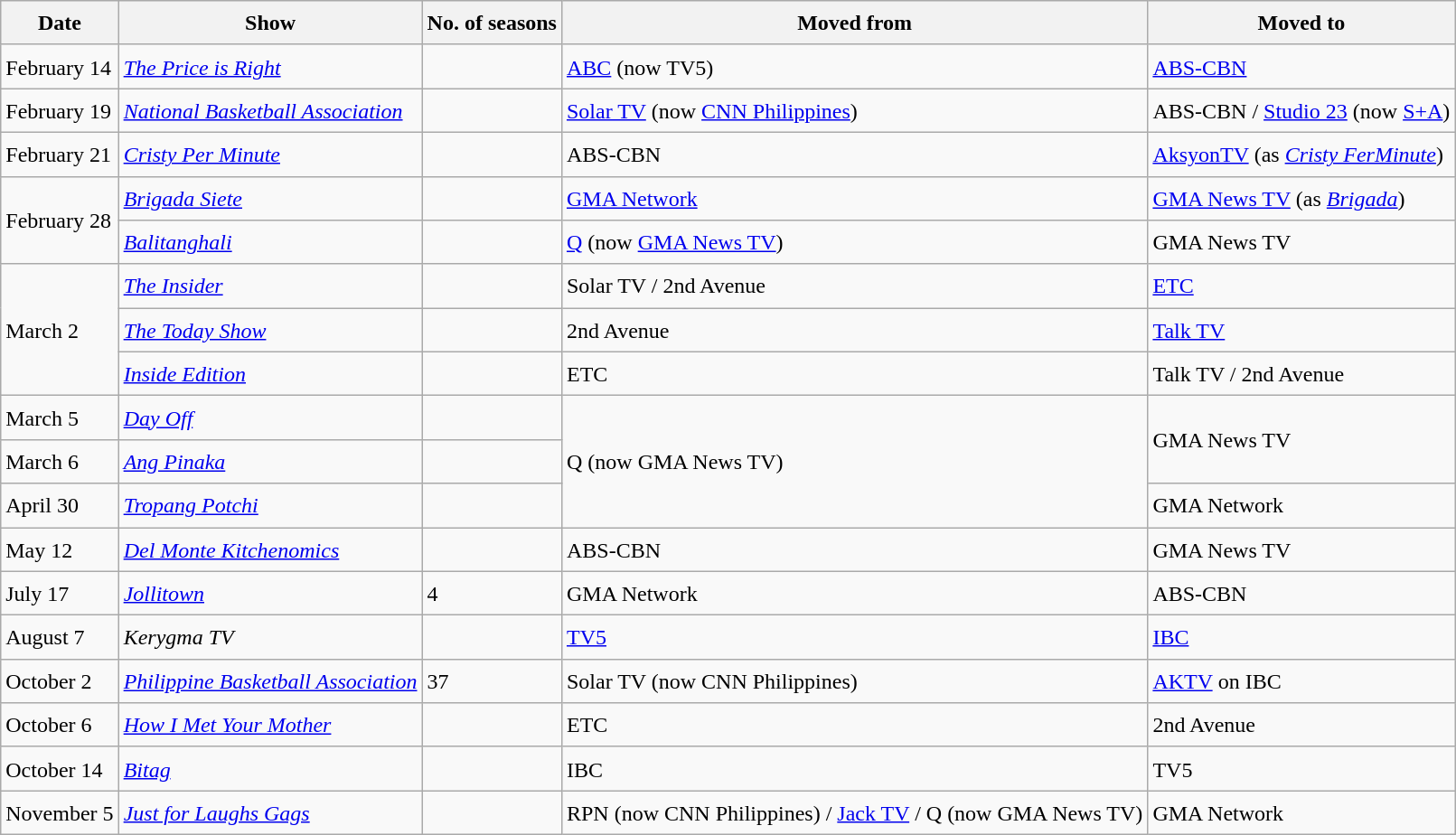<table class="wikitable" style="text-align:left; line-height:25px; width:auto;">
<tr>
<th>Date</th>
<th>Show</th>
<th>No. of seasons</th>
<th>Moved from</th>
<th>Moved to</th>
</tr>
<tr>
<td>February 14</td>
<td><em><a href='#'>The Price is Right</a></em></td>
<td></td>
<td><a href='#'>ABC</a> (now TV5)</td>
<td><a href='#'>ABS-CBN</a></td>
</tr>
<tr>
<td>February 19</td>
<td><em><a href='#'>National Basketball Association</a></em></td>
<td></td>
<td><a href='#'>Solar TV</a> (now <a href='#'>CNN Philippines</a>)</td>
<td>ABS-CBN / <a href='#'>Studio 23</a> (now <a href='#'>S+A</a>)</td>
</tr>
<tr>
<td>February 21</td>
<td><em><a href='#'>Cristy Per Minute</a></em></td>
<td></td>
<td>ABS-CBN</td>
<td><a href='#'>AksyonTV</a> (as <em><a href='#'>Cristy FerMinute</a></em>)</td>
</tr>
<tr>
<td rowspan="2">February 28</td>
<td><em><a href='#'>Brigada Siete</a></em></td>
<td></td>
<td><a href='#'>GMA Network</a></td>
<td><a href='#'>GMA News TV</a> (as <em><a href='#'>Brigada</a></em>)</td>
</tr>
<tr>
<td><em><a href='#'>Balitanghali</a></em></td>
<td></td>
<td><a href='#'>Q</a> (now <a href='#'>GMA News TV</a>)</td>
<td>GMA News TV</td>
</tr>
<tr>
<td rowspan="3">March 2</td>
<td><em><a href='#'>The Insider</a></em></td>
<td></td>
<td>Solar TV / 2nd Avenue</td>
<td><a href='#'>ETC</a></td>
</tr>
<tr>
<td><em><a href='#'>The Today Show</a></em></td>
<td></td>
<td>2nd Avenue</td>
<td><a href='#'>Talk TV</a></td>
</tr>
<tr>
<td><em><a href='#'>Inside Edition</a></em></td>
<td></td>
<td>ETC</td>
<td>Talk TV / 2nd Avenue</td>
</tr>
<tr>
<td>March 5</td>
<td><em><a href='#'>Day Off</a></em></td>
<td></td>
<td rowspan="3">Q (now GMA News TV)</td>
<td rowspan="2">GMA News TV</td>
</tr>
<tr>
<td>March 6</td>
<td><em><a href='#'>Ang Pinaka</a></em></td>
<td></td>
</tr>
<tr>
<td>April 30</td>
<td><em><a href='#'>Tropang Potchi</a></em></td>
<td></td>
<td>GMA Network</td>
</tr>
<tr>
<td>May 12</td>
<td><em><a href='#'>Del Monte Kitchenomics</a></em></td>
<td></td>
<td>ABS-CBN</td>
<td>GMA News TV</td>
</tr>
<tr>
<td>July 17</td>
<td><em><a href='#'>Jollitown</a></em></td>
<td>4</td>
<td>GMA Network</td>
<td>ABS-CBN</td>
</tr>
<tr>
<td>August 7</td>
<td><em>Kerygma TV</em></td>
<td></td>
<td><a href='#'>TV5</a></td>
<td><a href='#'>IBC</a></td>
</tr>
<tr>
<td>October 2</td>
<td><em><a href='#'>Philippine Basketball Association</a></em></td>
<td>37</td>
<td>Solar TV (now CNN Philippines)</td>
<td><a href='#'>AKTV</a> on IBC</td>
</tr>
<tr>
<td>October 6</td>
<td><em><a href='#'>How I Met Your Mother</a></em></td>
<td></td>
<td>ETC</td>
<td>2nd Avenue</td>
</tr>
<tr>
<td>October 14</td>
<td><em><a href='#'>Bitag</a></em></td>
<td></td>
<td>IBC</td>
<td>TV5</td>
</tr>
<tr>
<td>November 5</td>
<td><em><a href='#'>Just for Laughs Gags</a></em></td>
<td></td>
<td>RPN (now CNN Philippines) / <a href='#'>Jack TV</a> / Q (now GMA News TV)</td>
<td>GMA Network</td>
</tr>
</table>
